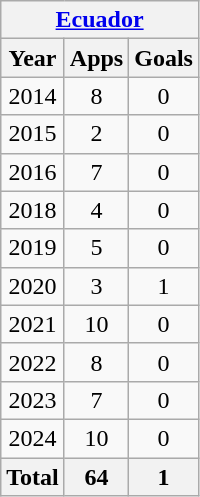<table class="wikitable" style="text-align:center">
<tr>
<th colspan=3><a href='#'>Ecuador</a></th>
</tr>
<tr>
<th>Year</th>
<th>Apps</th>
<th>Goals</th>
</tr>
<tr>
<td>2014</td>
<td>8</td>
<td>0</td>
</tr>
<tr>
<td>2015</td>
<td>2</td>
<td>0</td>
</tr>
<tr>
<td>2016</td>
<td>7</td>
<td>0</td>
</tr>
<tr>
<td>2018</td>
<td>4</td>
<td>0</td>
</tr>
<tr>
<td>2019</td>
<td>5</td>
<td>0</td>
</tr>
<tr>
<td>2020</td>
<td>3</td>
<td>1</td>
</tr>
<tr>
<td>2021</td>
<td>10</td>
<td>0</td>
</tr>
<tr>
<td>2022</td>
<td>8</td>
<td>0</td>
</tr>
<tr>
<td>2023</td>
<td>7</td>
<td>0</td>
</tr>
<tr>
<td>2024</td>
<td>10</td>
<td>0</td>
</tr>
<tr>
<th>Total</th>
<th>64</th>
<th>1</th>
</tr>
</table>
